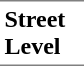<table border=0 cellspacing=0 cellpadding=3>
<tr>
<td style="border-bottom:solid 1px gray;border-top:solid 1px gray;" width=50 valign=top><strong>Street Level</strong></td>
</tr>
</table>
